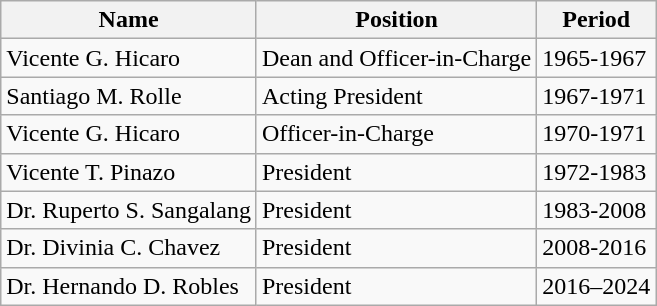<table class="wikitable floatright">
<tr>
<th>Name</th>
<th>Position</th>
<th>Period</th>
</tr>
<tr>
<td>Vicente G. Hicaro</td>
<td>Dean and Officer-in-Charge</td>
<td>1965-1967</td>
</tr>
<tr>
<td>Santiago M. Rolle</td>
<td>Acting President</td>
<td>1967-1971</td>
</tr>
<tr>
<td>Vicente G. Hicaro</td>
<td>Officer-in-Charge</td>
<td>1970-1971</td>
</tr>
<tr>
<td>Vicente T. Pinazo</td>
<td>President</td>
<td>1972-1983</td>
</tr>
<tr>
<td>Dr. Ruperto S. Sangalang</td>
<td>President</td>
<td>1983-2008</td>
</tr>
<tr>
<td>Dr. Divinia C. Chavez</td>
<td>President</td>
<td>2008-2016</td>
</tr>
<tr>
<td>Dr. Hernando D. Robles</td>
<td>President</td>
<td>2016–2024</td>
</tr>
</table>
